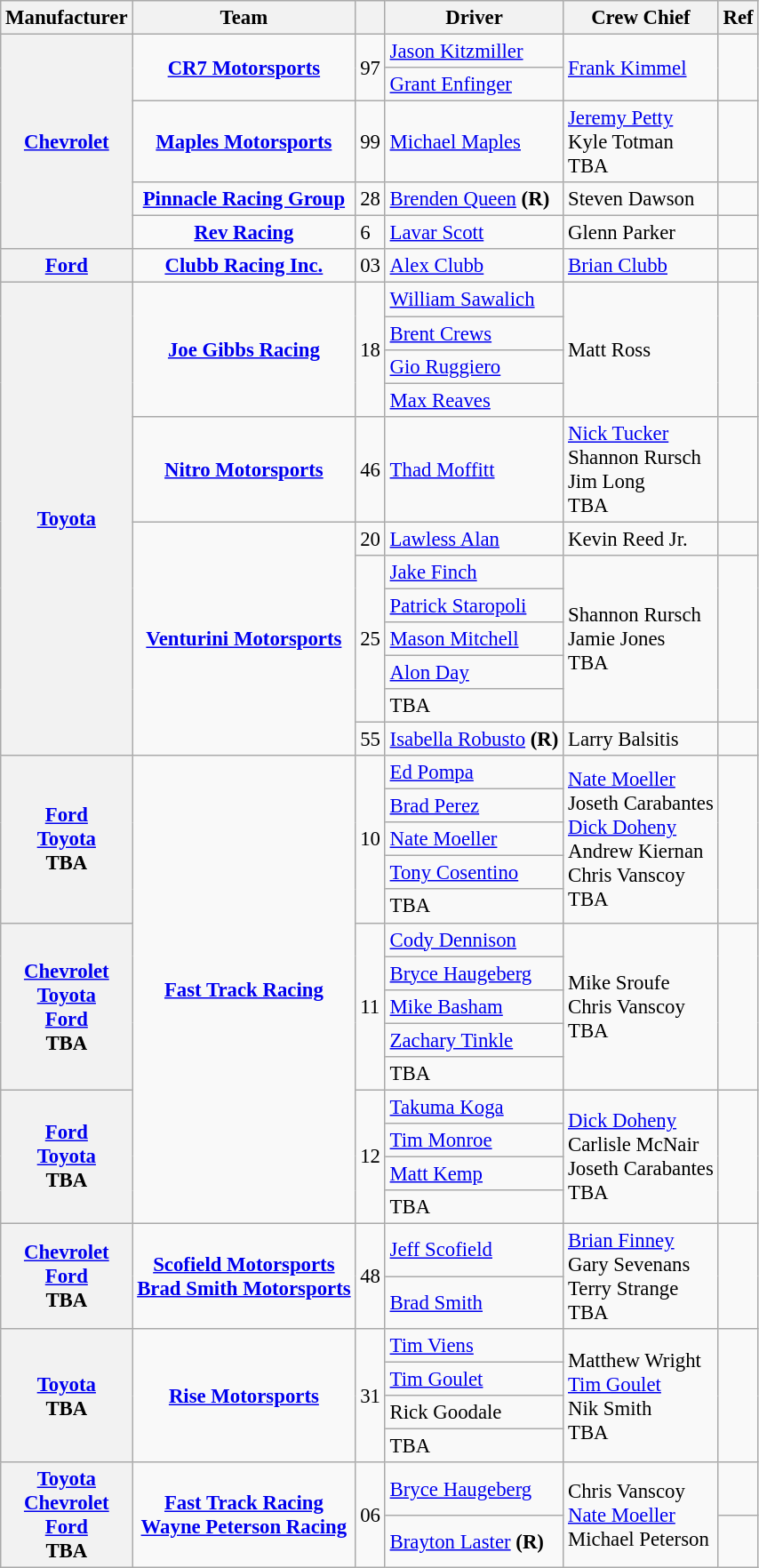<table class="wikitable" style="font-size: 95%;">
<tr>
<th>Manufacturer</th>
<th>Team</th>
<th></th>
<th>Driver</th>
<th>Crew Chief</th>
<th>Ref</th>
</tr>
<tr>
<th rowspan="5"><a href='#'>Chevrolet</a></th>
<td rowspan="2" style="text-align:center;"><strong><a href='#'>CR7 Motorsports</a></strong></td>
<td rowspan="2">97</td>
<td><a href='#'>Jason Kitzmiller</a> <small></small></td>
<td rowspan=2><a href='#'>Frank Kimmel</a></td>
<td rowspan=2></td>
</tr>
<tr>
<td><a href='#'>Grant Enfinger</a> <small></small></td>
</tr>
<tr>
<td style="text-align:center;"><strong><a href='#'>Maples Motorsports</a></strong></td>
<td>99</td>
<td><a href='#'>Michael Maples</a></td>
<td><a href='#'>Jeremy Petty</a> <small></small> <br> Kyle Totman <small></small> <br> TBA <small></small></td>
<td></td>
</tr>
<tr>
<td style="text-align:center;"><strong><a href='#'>Pinnacle Racing Group</a></strong></td>
<td>28</td>
<td><a href='#'>Brenden Queen</a> <strong>(R)</strong></td>
<td>Steven Dawson</td>
<td></td>
</tr>
<tr>
<td style="text-align:center;"><strong><a href='#'>Rev Racing</a></strong></td>
<td>6</td>
<td><a href='#'>Lavar Scott</a></td>
<td>Glenn Parker</td>
<td></td>
</tr>
<tr>
<th><a href='#'>Ford</a></th>
<td style="text-align:center;"><strong><a href='#'>Clubb Racing Inc.</a></strong></td>
<td>03</td>
<td><a href='#'>Alex Clubb</a></td>
<td><a href='#'>Brian Clubb</a></td>
<td></td>
</tr>
<tr>
<th rowspan="12"><a href='#'>Toyota</a></th>
<td rowspan=4 style="text-align:center;"><strong><a href='#'>Joe Gibbs Racing</a></strong></td>
<td rowspan=4>18</td>
<td><a href='#'>William Sawalich</a> <small></small></td>
<td rowspan=4>Matt Ross</td>
<td rowspan=4></td>
</tr>
<tr>
<td><a href='#'>Brent Crews</a> <small></small></td>
</tr>
<tr>
<td><a href='#'>Gio Ruggiero</a> <small></small></td>
</tr>
<tr>
<td><a href='#'>Max Reaves</a> <small></small></td>
</tr>
<tr>
<td style="text-align:center;"><strong><a href='#'>Nitro Motorsports</a></strong></td>
<td>46</td>
<td><a href='#'>Thad Moffitt</a></td>
<td><a href='#'>Nick Tucker</a> <small></small> <br> Shannon Rursch <small></small> <br> Jim Long <small></small> <br> TBA <small></small></td>
<td></td>
</tr>
<tr>
<td rowspan="7" style="text-align:center;"><strong><a href='#'>Venturini Motorsports</a></strong></td>
<td>20</td>
<td><a href='#'>Lawless Alan</a></td>
<td>Kevin Reed Jr.</td>
<td></td>
</tr>
<tr>
<td rowspan=5>25</td>
<td><a href='#'>Jake Finch</a> <small></small></td>
<td rowspan=5>Shannon Rursch <small></small> <br> Jamie Jones <small></small> <br> TBA <small></small></td>
<td rowspan=5></td>
</tr>
<tr>
<td><a href='#'>Patrick Staropoli</a> <small></small></td>
</tr>
<tr>
<td><a href='#'>Mason Mitchell</a> <small></small></td>
</tr>
<tr>
<td><a href='#'>Alon Day</a> <small></small></td>
</tr>
<tr>
<td>TBA <small></small></td>
</tr>
<tr>
<td>55</td>
<td><a href='#'>Isabella Robusto</a> <strong>(R)</strong></td>
<td>Larry Balsitis</td>
<td></td>
</tr>
<tr>
<th rowspan=5><a href='#'>Ford</a> <small></small> <br> <a href='#'>Toyota</a> <small></small> <br> TBA <small></small></th>
<td rowspan=14 style="text-align:center;"><strong><a href='#'>Fast Track Racing</a></strong></td>
<td rowspan=5>10</td>
<td><a href='#'>Ed Pompa</a> <small></small></td>
<td rowspan=5><a href='#'>Nate Moeller</a> <small></small> <br> Joseth Carabantes <small></small> <br> <a href='#'>Dick Doheny</a> <small></small> <br> Andrew Kiernan <small></small> <br> Chris Vanscoy <small></small> <br> TBA <small></small></td>
<td rowspan=5></td>
</tr>
<tr>
<td><a href='#'>Brad Perez</a> <small></small></td>
</tr>
<tr>
<td><a href='#'>Nate Moeller</a> <small></small></td>
</tr>
<tr>
<td><a href='#'>Tony Cosentino</a> <small></small></td>
</tr>
<tr>
<td>TBA <small></small></td>
</tr>
<tr>
<th rowspan=5><a href='#'>Chevrolet</a> <small></small> <br> <a href='#'>Toyota</a> <small></small> <br> <a href='#'>Ford</a> <small></small> <br> TBA <small></small></th>
<td rowspan=5>11</td>
<td><a href='#'>Cody Dennison</a> <small></small></td>
<td rowspan=5>Mike Sroufe <small></small> <br> Chris Vanscoy <small></small> <br> TBA <small></small></td>
<td rowspan=5></td>
</tr>
<tr>
<td><a href='#'>Bryce Haugeberg</a> <small></small></td>
</tr>
<tr>
<td><a href='#'>Mike Basham</a> <small></small></td>
</tr>
<tr>
<td><a href='#'>Zachary Tinkle</a> <small></small></td>
</tr>
<tr>
<td>TBA <small></small></td>
</tr>
<tr>
<th rowspan=4><a href='#'>Ford</a> <small></small> <br> <a href='#'>Toyota</a> <small></small> <br> TBA <small></small></th>
<td rowspan=4>12</td>
<td><a href='#'>Takuma Koga</a> <small></small></td>
<td rowspan=4><a href='#'>Dick Doheny</a> <small></small> <br> Carlisle McNair <small></small> <br> Joseth Carabantes <small></small> <br> TBA <small></small></td>
<td rowspan=4></td>
</tr>
<tr>
<td><a href='#'>Tim Monroe</a> <small></small></td>
</tr>
<tr>
<td><a href='#'>Matt Kemp</a> <small></small></td>
</tr>
<tr>
<td>TBA <small></small></td>
</tr>
<tr>
<th rowspan=2><a href='#'>Chevrolet</a> <small></small> <br> <a href='#'>Ford</a> <small></small> <br> TBA <small></small></th>
<td rowspan=2 style="text-align:center;"><strong><a href='#'>Scofield Motorsports</a></strong> <small></small> <br> <strong><a href='#'>Brad Smith Motorsports</a></strong> <small></small></td>
<td rowspan=2>48</td>
<td><a href='#'>Jeff Scofield</a> <small></small></td>
<td rowspan=2><a href='#'>Brian Finney</a> <small></small> <br> Gary Sevenans <small></small> <br> Terry Strange <small></small> <br> TBA <small></small></td>
<td rowspan=2></td>
</tr>
<tr>
<td><a href='#'>Brad Smith</a> <small></small></td>
</tr>
<tr>
<th rowspan=4><a href='#'>Toyota</a> <small></small> <br> TBA <small></small></th>
<td rowspan=4 style="text-align:center;"><strong><a href='#'>Rise Motorsports</a></strong></td>
<td rowspan=4>31</td>
<td><a href='#'>Tim Viens</a> <small></small></td>
<td rowspan=4>Matthew Wright <small></small> <br> <a href='#'>Tim Goulet</a> <small></small> <br> Nik Smith <small></small> <br> TBA <small></small></td>
<td rowspan=4></td>
</tr>
<tr>
<td><a href='#'>Tim Goulet</a> <small></small></td>
</tr>
<tr>
<td>Rick Goodale <small></small></td>
</tr>
<tr>
<td>TBA <small></small></td>
</tr>
<tr>
<th rowspan=2><a href='#'>Toyota</a> <small></small> <br> <a href='#'>Chevrolet</a> <small></small> <br> <a href='#'>Ford</a> <small></small> <br> TBA <small></small></th>
<td rowspan=2 style="text-align:center;"><strong><a href='#'>Fast Track Racing</a></strong> <small></small> <br> <strong><a href='#'>Wayne Peterson Racing</a></strong> <small></small></td>
<td rowspan=2>06</td>
<td><a href='#'>Bryce Haugeberg</a> <small></small></td>
<td rowspan=2>Chris Vanscoy <small></small> <br> <a href='#'>Nate Moeller</a> <small></small> <br> Michael Peterson <small></small></td>
<td></td>
</tr>
<tr>
<td><a href='#'>Brayton Laster</a> <strong>(R)</strong> <small></small></td>
<td></td>
</tr>
</table>
